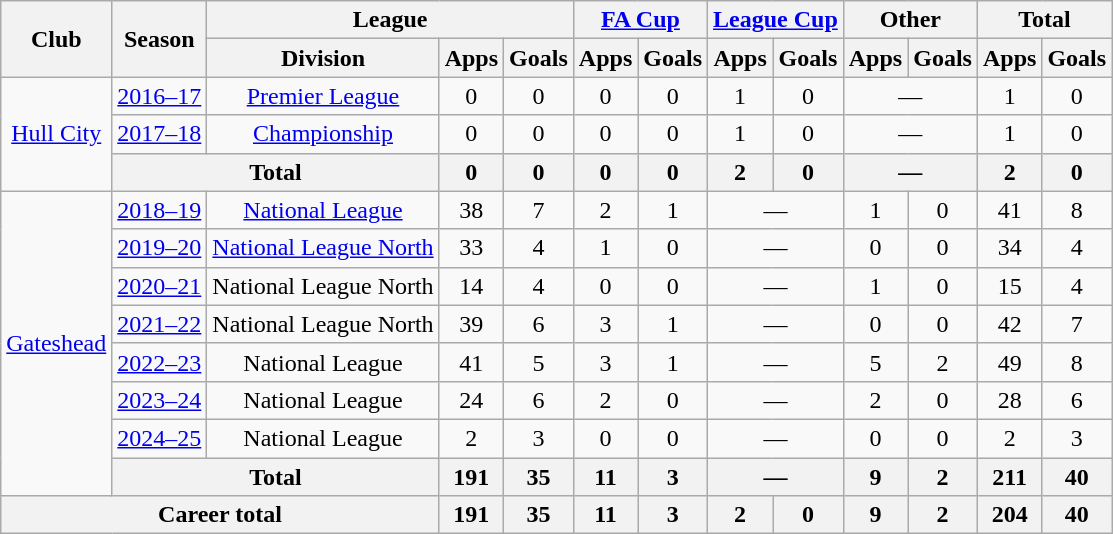<table class=wikitable style=text-align:center>
<tr>
<th rowspan=2>Club</th>
<th rowspan=2>Season</th>
<th colspan=3>League</th>
<th colspan=2><a href='#'>FA Cup</a></th>
<th colspan=2><a href='#'>League Cup</a></th>
<th colspan=2>Other</th>
<th colspan=2>Total</th>
</tr>
<tr>
<th>Division</th>
<th>Apps</th>
<th>Goals</th>
<th>Apps</th>
<th>Goals</th>
<th>Apps</th>
<th>Goals</th>
<th>Apps</th>
<th>Goals</th>
<th>Apps</th>
<th>Goals</th>
</tr>
<tr>
<td rowspan=3><a href='#'>Hull City</a></td>
<td><a href='#'>2016–17</a></td>
<td><a href='#'>Premier League</a></td>
<td>0</td>
<td>0</td>
<td>0</td>
<td>0</td>
<td>1</td>
<td>0</td>
<td colspan=2>—</td>
<td>1</td>
<td>0</td>
</tr>
<tr>
<td><a href='#'>2017–18</a></td>
<td><a href='#'>Championship</a></td>
<td>0</td>
<td>0</td>
<td>0</td>
<td>0</td>
<td>1</td>
<td>0</td>
<td colspan=2>—</td>
<td>1</td>
<td>0</td>
</tr>
<tr>
<th colspan=2>Total</th>
<th>0</th>
<th>0</th>
<th>0</th>
<th>0</th>
<th>2</th>
<th>0</th>
<th colspan=2>—</th>
<th>2</th>
<th>0</th>
</tr>
<tr>
<td rowspan="8"><a href='#'>Gateshead</a></td>
<td><a href='#'>2018–19</a></td>
<td><a href='#'>National League</a></td>
<td>38</td>
<td>7</td>
<td>2</td>
<td>1</td>
<td colspan=2>—</td>
<td>1</td>
<td>0</td>
<td>41</td>
<td>8</td>
</tr>
<tr>
<td><a href='#'>2019–20</a></td>
<td><a href='#'>National League North</a></td>
<td>33</td>
<td>4</td>
<td>1</td>
<td>0</td>
<td colspan=2>—</td>
<td>0</td>
<td>0</td>
<td>34</td>
<td>4</td>
</tr>
<tr>
<td><a href='#'>2020–21</a></td>
<td>National League North</td>
<td>14</td>
<td>4</td>
<td>0</td>
<td>0</td>
<td colspan="2">—</td>
<td>1</td>
<td>0</td>
<td>15</td>
<td>4</td>
</tr>
<tr>
<td><a href='#'>2021–22</a></td>
<td>National League North</td>
<td>39</td>
<td>6</td>
<td>3</td>
<td>1</td>
<td colspan="2">—</td>
<td>0</td>
<td>0</td>
<td>42</td>
<td>7</td>
</tr>
<tr>
<td><a href='#'>2022–23</a></td>
<td>National League</td>
<td>41</td>
<td>5</td>
<td>3</td>
<td>1</td>
<td colspan=2>—</td>
<td>5</td>
<td>2</td>
<td>49</td>
<td>8</td>
</tr>
<tr>
<td><a href='#'>2023–24</a></td>
<td>National League</td>
<td>24</td>
<td>6</td>
<td>2</td>
<td>0</td>
<td colspan=2>—</td>
<td>2</td>
<td>0</td>
<td>28</td>
<td>6</td>
</tr>
<tr>
<td><a href='#'>2024–25</a></td>
<td>National League</td>
<td>2</td>
<td>3</td>
<td>0</td>
<td>0</td>
<td colspan=2>—</td>
<td>0</td>
<td>0</td>
<td>2</td>
<td>3</td>
</tr>
<tr>
<th colspan="2">Total</th>
<th>191</th>
<th>35</th>
<th>11</th>
<th>3</th>
<th colspan=2>—</th>
<th>9</th>
<th>2</th>
<th>211</th>
<th>40</th>
</tr>
<tr>
<th colspan="3">Career total</th>
<th>191</th>
<th>35</th>
<th>11</th>
<th>3</th>
<th>2</th>
<th>0</th>
<th>9</th>
<th>2</th>
<th>204</th>
<th>40</th>
</tr>
</table>
